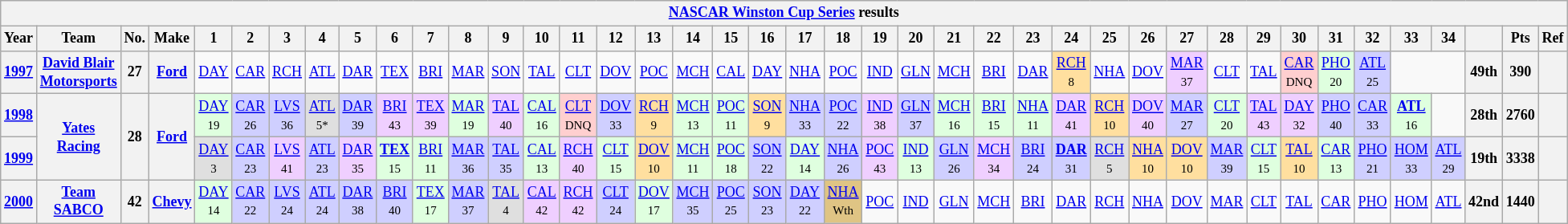<table class="wikitable" style="text-align:center; font-size:75%">
<tr>
<th colspan=45><a href='#'>NASCAR Winston Cup Series</a> results</th>
</tr>
<tr>
<th>Year</th>
<th>Team</th>
<th>No.</th>
<th>Make</th>
<th>1</th>
<th>2</th>
<th>3</th>
<th>4</th>
<th>5</th>
<th>6</th>
<th>7</th>
<th>8</th>
<th>9</th>
<th>10</th>
<th>11</th>
<th>12</th>
<th>13</th>
<th>14</th>
<th>15</th>
<th>16</th>
<th>17</th>
<th>18</th>
<th>19</th>
<th>20</th>
<th>21</th>
<th>22</th>
<th>23</th>
<th>24</th>
<th>25</th>
<th>26</th>
<th>27</th>
<th>28</th>
<th>29</th>
<th>30</th>
<th>31</th>
<th>32</th>
<th>33</th>
<th>34</th>
<th></th>
<th>Pts</th>
<th>Ref</th>
</tr>
<tr>
<th><a href='#'>1997</a></th>
<th><a href='#'>David Blair Motorsports</a></th>
<th>27</th>
<th><a href='#'>Ford</a></th>
<td><a href='#'>DAY</a></td>
<td><a href='#'>CAR</a></td>
<td><a href='#'>RCH</a></td>
<td><a href='#'>ATL</a></td>
<td><a href='#'>DAR</a></td>
<td><a href='#'>TEX</a></td>
<td><a href='#'>BRI</a></td>
<td><a href='#'>MAR</a></td>
<td><a href='#'>SON</a></td>
<td><a href='#'>TAL</a></td>
<td><a href='#'>CLT</a></td>
<td><a href='#'>DOV</a></td>
<td><a href='#'>POC</a></td>
<td><a href='#'>MCH</a></td>
<td><a href='#'>CAL</a></td>
<td><a href='#'>DAY</a></td>
<td><a href='#'>NHA</a></td>
<td><a href='#'>POC</a></td>
<td><a href='#'>IND</a></td>
<td><a href='#'>GLN</a></td>
<td><a href='#'>MCH</a></td>
<td><a href='#'>BRI</a></td>
<td><a href='#'>DAR</a></td>
<td style="background:#FFDF9F;"><a href='#'>RCH</a><br><small>8</small></td>
<td><a href='#'>NHA</a></td>
<td><a href='#'>DOV</a></td>
<td style="background:#EFCFFF;"><a href='#'>MAR</a><br><small>37</small></td>
<td><a href='#'>CLT</a></td>
<td><a href='#'>TAL</a></td>
<td style="background:#FFCFCF;"><a href='#'>CAR</a><br><small>DNQ</small></td>
<td style="background:#DFFFDF;"><a href='#'>PHO</a><br><small>20</small></td>
<td style="background:#CFCFFF;"><a href='#'>ATL</a><br><small>25</small></td>
<td colspan=2></td>
<th>49th</th>
<th>390</th>
<th></th>
</tr>
<tr>
<th><a href='#'>1998</a></th>
<th rowspan=2><a href='#'>Yates Racing</a></th>
<th rowspan=2>28</th>
<th rowspan=2><a href='#'>Ford</a></th>
<td style="background:#DFFFDF;"><a href='#'>DAY</a><br><small>19</small></td>
<td style="background:#CFCFFF;"><a href='#'>CAR</a><br><small>26</small></td>
<td style="background:#CFCFFF;"><a href='#'>LVS</a><br><small>36</small></td>
<td style="background:#DFDFDF;"><a href='#'>ATL</a><br><small>5*</small></td>
<td style="background:#CFCFFF;"><a href='#'>DAR</a><br><small>39</small></td>
<td style="background:#EFCFFF;"><a href='#'>BRI</a><br><small>43</small></td>
<td style="background:#EFCFFF;"><a href='#'>TEX</a><br><small>39</small></td>
<td style="background:#DFFFDF;"><a href='#'>MAR</a><br><small>19</small></td>
<td style="background:#EFCFFF;"><a href='#'>TAL</a><br><small>40</small></td>
<td style="background:#DFFFDF;"><a href='#'>CAL</a><br><small>16</small></td>
<td style="background:#FFCFCF;"><a href='#'>CLT</a><br><small>DNQ</small></td>
<td style="background:#CFCFFF;"><a href='#'>DOV</a><br><small>33</small></td>
<td style="background:#FFDF9F;"><a href='#'>RCH</a><br><small>9</small></td>
<td style="background:#DFFFDF;"><a href='#'>MCH</a><br><small>13</small></td>
<td style="background:#DFFFDF;"><a href='#'>POC</a><br><small>11</small></td>
<td style="background:#FFDF9F;"><a href='#'>SON</a><br><small>9</small></td>
<td style="background:#CFCFFF;"><a href='#'>NHA</a><br><small>33</small></td>
<td style="background:#CFCFFF;"><a href='#'>POC</a><br><small>22</small></td>
<td style="background:#EFCFFF;"><a href='#'>IND</a><br><small>38</small></td>
<td style="background:#CFCFFF;"><a href='#'>GLN</a><br><small>37</small></td>
<td style="background:#DFFFDF;"><a href='#'>MCH</a><br><small>16</small></td>
<td style="background:#DFFFDF;"><a href='#'>BRI</a><br><small>15</small></td>
<td style="background:#DFFFDF;"><a href='#'>NHA</a><br><small>11</small></td>
<td style="background:#EFCFFF;"><a href='#'>DAR</a><br><small>41</small></td>
<td style="background:#FFDF9F;"><a href='#'>RCH</a><br><small>10</small></td>
<td style="background:#EFCFFF;"><a href='#'>DOV</a><br><small>40</small></td>
<td style="background:#CFCFFF;"><a href='#'>MAR</a><br><small>27</small></td>
<td style="background:#DFFFDF;"><a href='#'>CLT</a><br><small>20</small></td>
<td style="background:#EFCFFF;"><a href='#'>TAL</a><br><small>43</small></td>
<td style="background:#EFCFFF;"><a href='#'>DAY</a><br><small>32</small></td>
<td style="background:#CFCFFF;"><a href='#'>PHO</a><br><small>40</small></td>
<td style="background:#CFCFFF;"><a href='#'>CAR</a><br><small>33</small></td>
<td style="background:#DFFFDF;"><strong><a href='#'>ATL</a></strong><br><small>16</small></td>
<td></td>
<th>28th</th>
<th>2760</th>
<th></th>
</tr>
<tr>
<th><a href='#'>1999</a></th>
<td style="background:#DFDFDF;"><a href='#'>DAY</a><br><small>3</small></td>
<td style="background:#CFCFFF;"><a href='#'>CAR</a><br><small>23</small></td>
<td style="background:#EFCFFF;"><a href='#'>LVS</a><br><small>41</small></td>
<td style="background:#CFCFFF;"><a href='#'>ATL</a><br><small>23</small></td>
<td style="background:#EFCFFF;"><a href='#'>DAR</a><br><small>35</small></td>
<td style="background:#DFFFDF;"><strong><a href='#'>TEX</a></strong><br><small>15</small></td>
<td style="background:#DFFFDF;"><a href='#'>BRI</a><br><small>11</small></td>
<td style="background:#CFCFFF;"><a href='#'>MAR</a><br><small>36</small></td>
<td style="background:#CFCFFF;"><a href='#'>TAL</a><br><small>35</small></td>
<td style="background:#DFFFDF;"><a href='#'>CAL</a><br><small>13</small></td>
<td style="background:#EFCFFF;"><a href='#'>RCH</a><br><small>40</small></td>
<td style="background:#DFFFDF;"><a href='#'>CLT</a><br><small>15</small></td>
<td style="background:#FFDF9F;"><a href='#'>DOV</a><br><small>10</small></td>
<td style="background:#DFFFDF;"><a href='#'>MCH</a><br><small>11</small></td>
<td style="background:#DFFFDF;"><a href='#'>POC</a><br><small>18</small></td>
<td style="background:#CFCFFF;"><a href='#'>SON</a><br><small>22</small></td>
<td style="background:#DFFFDF;"><a href='#'>DAY</a><br><small>14</small></td>
<td style="background:#CFCFFF;"><a href='#'>NHA</a><br><small>26</small></td>
<td style="background:#EFCFFF;"><a href='#'>POC</a><br><small>43</small></td>
<td style="background:#DFFFDF;"><a href='#'>IND</a><br><small>13</small></td>
<td style="background:#CFCFFF;"><a href='#'>GLN</a><br><small>26</small></td>
<td style="background:#EFCFFF;"><a href='#'>MCH</a><br><small>34</small></td>
<td style="background:#CFCFFF;"><a href='#'>BRI</a><br><small>24</small></td>
<td style="background:#CFCFFF;"><strong><a href='#'>DAR</a></strong><br><small>31</small></td>
<td style="background:#DFDFDF;"><a href='#'>RCH</a><br><small>5</small></td>
<td style="background:#FFDF9F;"><a href='#'>NHA</a><br><small>10</small></td>
<td style="background:#FFDF9F;"><a href='#'>DOV</a><br><small>10</small></td>
<td style="background:#CFCFFF;"><a href='#'>MAR</a><br><small>39</small></td>
<td style="background:#DFFFDF;"><a href='#'>CLT</a><br><small>15</small></td>
<td style="background:#FFDF9F;"><a href='#'>TAL</a><br><small>10</small></td>
<td style="background:#DFFFDF;"><a href='#'>CAR</a><br><small>13</small></td>
<td style="background:#CFCFFF;"><a href='#'>PHO</a><br><small>21</small></td>
<td style="background:#CFCFFF;"><a href='#'>HOM</a><br><small>33</small></td>
<td style="background:#CFCFFF;"><a href='#'>ATL</a><br><small>29</small></td>
<th>19th</th>
<th>3338</th>
<th></th>
</tr>
<tr>
<th><a href='#'>2000</a></th>
<th><a href='#'>Team SABCO</a></th>
<th>42</th>
<th><a href='#'>Chevy</a></th>
<td style="background:#DFFFDF;"><a href='#'>DAY</a><br><small>14</small></td>
<td style="background:#CFCFFF;"><a href='#'>CAR</a><br><small>22</small></td>
<td style="background:#CFCFFF;"><a href='#'>LVS</a><br><small>24</small></td>
<td style="background:#CFCFFF;"><a href='#'>ATL</a><br><small>24</small></td>
<td style="background:#CFCFFF;"><a href='#'>DAR</a><br><small>38</small></td>
<td style="background:#CFCFFF;"><a href='#'>BRI</a><br><small>40</small></td>
<td style="background:#DFFFDF;"><a href='#'>TEX</a><br><small>17</small></td>
<td style="background:#CFCFFF;"><a href='#'>MAR</a><br><small>37</small></td>
<td style="background:#DFDFDF;"><a href='#'>TAL</a><br><small>4</small></td>
<td style="background:#EFCFFF;"><a href='#'>CAL</a><br><small>42</small></td>
<td style="background:#EFCFFF;"><a href='#'>RCH</a><br><small>42</small></td>
<td style="background:#CFCFFF;"><a href='#'>CLT</a><br><small>24</small></td>
<td style="background:#DFFFDF;"><a href='#'>DOV</a><br><small>17</small></td>
<td style="background:#CFCFFF;"><a href='#'>MCH</a><br><small>35</small></td>
<td style="background:#CFCFFF;"><a href='#'>POC</a><br><small>25</small></td>
<td style="background:#CFCFFF;"><a href='#'>SON</a><br><small>23</small></td>
<td style="background:#CFCFFF;"><a href='#'>DAY</a><br><small>22</small></td>
<td style="background:#DFC484;"><a href='#'>NHA</a><br><small>Wth</small></td>
<td><a href='#'>POC</a></td>
<td><a href='#'>IND</a></td>
<td><a href='#'>GLN</a></td>
<td><a href='#'>MCH</a></td>
<td><a href='#'>BRI</a></td>
<td><a href='#'>DAR</a></td>
<td><a href='#'>RCH</a></td>
<td><a href='#'>NHA</a></td>
<td><a href='#'>DOV</a></td>
<td><a href='#'>MAR</a></td>
<td><a href='#'>CLT</a></td>
<td><a href='#'>TAL</a></td>
<td><a href='#'>CAR</a></td>
<td><a href='#'>PHO</a></td>
<td><a href='#'>HOM</a></td>
<td><a href='#'>ATL</a></td>
<th>42nd</th>
<th>1440</th>
<th></th>
</tr>
</table>
